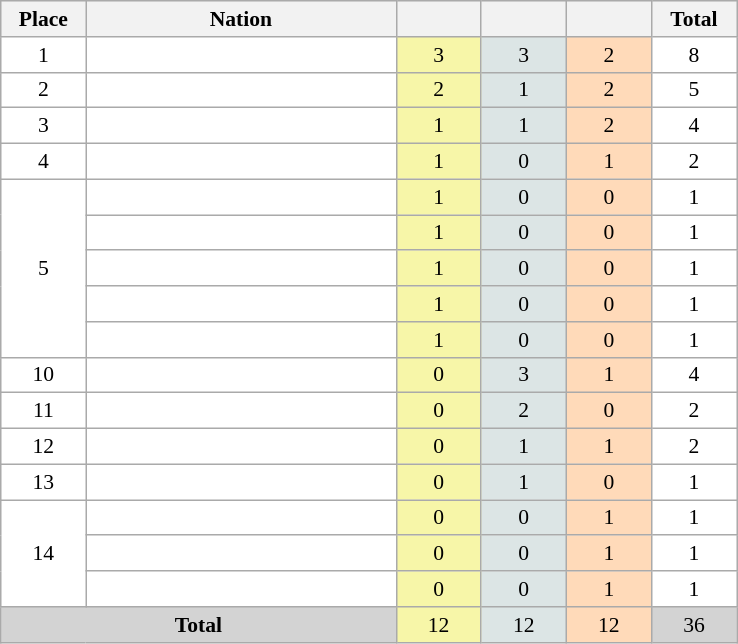<table class=wikitable style="border:1px solid #AAAAAA;font-size:90%">
<tr bgcolor="#EFEFEF">
<th width=50>Place</th>
<th width=200>Nation</th>
<th width=50></th>
<th width=50></th>
<th width=50></th>
<th width=50>Total</th>
</tr>
<tr align="center" valign="center" bgcolor="#FFFFFF">
<td>1</td>
<td align="left"></td>
<td style="background:#F7F6A8;">3</td>
<td style="background:#DCE5E5;">3</td>
<td style="background:#FFDAB9;">2</td>
<td>8</td>
</tr>
<tr align="center" valign="center" bgcolor="#FFFFFF">
<td>2</td>
<td align="left"></td>
<td style="background:#F7F6A8;">2</td>
<td style="background:#DCE5E5;">1</td>
<td style="background:#FFDAB9;">2</td>
<td>5</td>
</tr>
<tr align="center" valign="center" bgcolor="#FFFFFF">
<td>3</td>
<td align="left"></td>
<td style="background:#F7F6A8;">1</td>
<td style="background:#DCE5E5;">1</td>
<td style="background:#FFDAB9;">2</td>
<td>4</td>
</tr>
<tr align="center" valign="center" bgcolor="#FFFFFF">
<td>4</td>
<td align="left"></td>
<td style="background:#F7F6A8;">1</td>
<td style="background:#DCE5E5;">0</td>
<td style="background:#FFDAB9;">1</td>
<td>2</td>
</tr>
<tr align="center" valign="center" bgcolor="#FFFFFF">
<td rowspan=5>5</td>
<td align="left"></td>
<td style="background:#F7F6A8;">1</td>
<td style="background:#DCE5E5;">0</td>
<td style="background:#FFDAB9;">0</td>
<td>1</td>
</tr>
<tr align="center" valign="center" bgcolor="#FFFFFF">
<td align="left"></td>
<td style="background:#F7F6A8;">1</td>
<td style="background:#DCE5E5;">0</td>
<td style="background:#FFDAB9;">0</td>
<td>1</td>
</tr>
<tr align="center" valign="center" bgcolor="#FFFFFF">
<td align="left"></td>
<td style="background:#F7F6A8;">1</td>
<td style="background:#DCE5E5;">0</td>
<td style="background:#FFDAB9;">0</td>
<td>1</td>
</tr>
<tr align="center" valign="center" bgcolor="#FFFFFF">
<td align="left"></td>
<td style="background:#F7F6A8;">1</td>
<td style="background:#DCE5E5;">0</td>
<td style="background:#FFDAB9;">0</td>
<td>1</td>
</tr>
<tr align="center" valign="center" bgcolor="#FFFFFF">
<td align="left"></td>
<td style="background:#F7F6A8;">1</td>
<td style="background:#DCE5E5;">0</td>
<td style="background:#FFDAB9;">0</td>
<td>1</td>
</tr>
<tr align="center" valign="center" bgcolor="#FFFFFF">
<td>10</td>
<td align="left"></td>
<td style="background:#F7F6A8;">0</td>
<td style="background:#DCE5E5;">3</td>
<td style="background:#FFDAB9;">1</td>
<td>4</td>
</tr>
<tr align="center" valign="center" bgcolor="#FFFFFF">
<td>11</td>
<td align="left"></td>
<td style="background:#F7F6A8;">0</td>
<td style="background:#DCE5E5;">2</td>
<td style="background:#FFDAB9;">0</td>
<td>2</td>
</tr>
<tr align="center" valign="center" bgcolor="#FFFFFF">
<td>12</td>
<td align="left"></td>
<td style="background:#F7F6A8;">0</td>
<td style="background:#DCE5E5;">1</td>
<td style="background:#FFDAB9;">1</td>
<td>2</td>
</tr>
<tr align="center" valign="center" bgcolor="#FFFFFF">
<td>13</td>
<td align="left"></td>
<td style="background:#F7F6A8;">0</td>
<td style="background:#DCE5E5;">1</td>
<td style="background:#FFDAB9;">0</td>
<td>1</td>
</tr>
<tr align="center" valign="center" bgcolor="#FFFFFF">
<td rowspan=3>14</td>
<td align="left"></td>
<td style="background:#F7F6A8;">0</td>
<td style="background:#DCE5E5;">0</td>
<td style="background:#FFDAB9;">1</td>
<td>1</td>
</tr>
<tr align="center" valign="center" bgcolor="#FFFFFF">
<td align="left"></td>
<td style="background:#F7F6A8;">0</td>
<td style="background:#DCE5E5;">0</td>
<td style="background:#FFDAB9;">1</td>
<td>1</td>
</tr>
<tr align="center" valign="center" bgcolor="#FFFFFF">
<td align="left"></td>
<td style="background:#F7F6A8;">0</td>
<td style="background:#DCE5E5;">0</td>
<td style="background:#FFDAB9;">1</td>
<td>1</td>
</tr>
<tr align="center">
<td colspan="2" bgcolor=D3D3D3><strong>Total</strong></td>
<td style="background:#F7F6A8;">12</td>
<td style="background:#DCE5E5;">12</td>
<td style="background:#FFDAB9;">12</td>
<td bgcolor=D3D3D3>36</td>
</tr>
</table>
